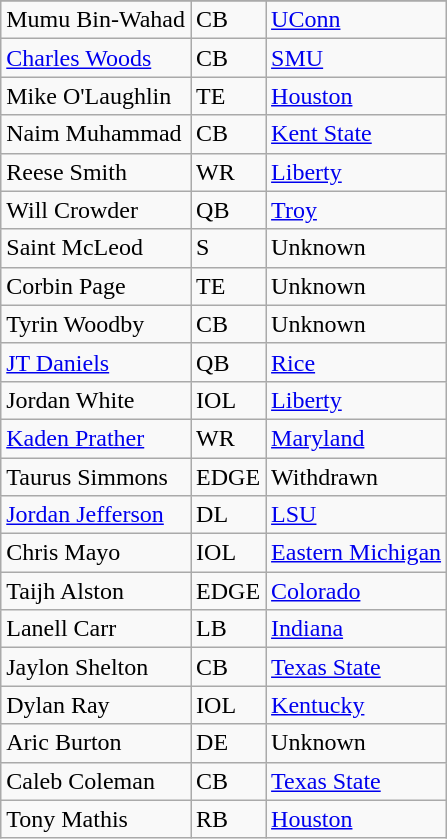<table class="wikitable">
<tr>
</tr>
<tr>
<td>Mumu Bin-Wahad</td>
<td>CB</td>
<td><a href='#'>UConn</a></td>
</tr>
<tr>
<td><a href='#'>Charles Woods</a></td>
<td>CB</td>
<td><a href='#'>SMU</a></td>
</tr>
<tr>
<td>Mike O'Laughlin</td>
<td>TE</td>
<td><a href='#'>Houston</a></td>
</tr>
<tr>
<td>Naim Muhammad</td>
<td>CB</td>
<td><a href='#'>Kent State</a></td>
</tr>
<tr>
<td>Reese Smith</td>
<td>WR</td>
<td><a href='#'>Liberty</a></td>
</tr>
<tr>
<td>Will Crowder</td>
<td>QB</td>
<td><a href='#'>Troy</a></td>
</tr>
<tr>
<td>Saint McLeod</td>
<td>S</td>
<td>Unknown</td>
</tr>
<tr>
<td>Corbin Page</td>
<td>TE</td>
<td>Unknown</td>
</tr>
<tr>
<td>Tyrin Woodby</td>
<td>CB</td>
<td>Unknown</td>
</tr>
<tr>
<td><a href='#'>JT Daniels</a></td>
<td>QB</td>
<td><a href='#'>Rice</a></td>
</tr>
<tr>
<td>Jordan White</td>
<td>IOL</td>
<td><a href='#'>Liberty</a></td>
</tr>
<tr>
<td><a href='#'>Kaden Prather</a></td>
<td>WR</td>
<td><a href='#'>Maryland</a></td>
</tr>
<tr>
<td>Taurus Simmons</td>
<td>EDGE</td>
<td>Withdrawn</td>
</tr>
<tr>
<td><a href='#'>Jordan Jefferson</a></td>
<td>DL</td>
<td><a href='#'>LSU</a></td>
</tr>
<tr>
<td>Chris Mayo</td>
<td>IOL</td>
<td><a href='#'>Eastern Michigan</a></td>
</tr>
<tr>
<td>Taijh Alston</td>
<td>EDGE</td>
<td><a href='#'>Colorado</a></td>
</tr>
<tr>
<td>Lanell Carr</td>
<td>LB</td>
<td><a href='#'>Indiana</a></td>
</tr>
<tr>
<td>Jaylon Shelton</td>
<td>CB</td>
<td><a href='#'>Texas State</a></td>
</tr>
<tr>
<td>Dylan Ray</td>
<td>IOL</td>
<td><a href='#'>Kentucky</a></td>
</tr>
<tr>
<td>Aric Burton</td>
<td>DE</td>
<td>Unknown</td>
</tr>
<tr>
<td>Caleb Coleman</td>
<td>CB</td>
<td><a href='#'>Texas State</a></td>
</tr>
<tr>
<td>Tony Mathis</td>
<td>RB</td>
<td><a href='#'>Houston</a></td>
</tr>
</table>
